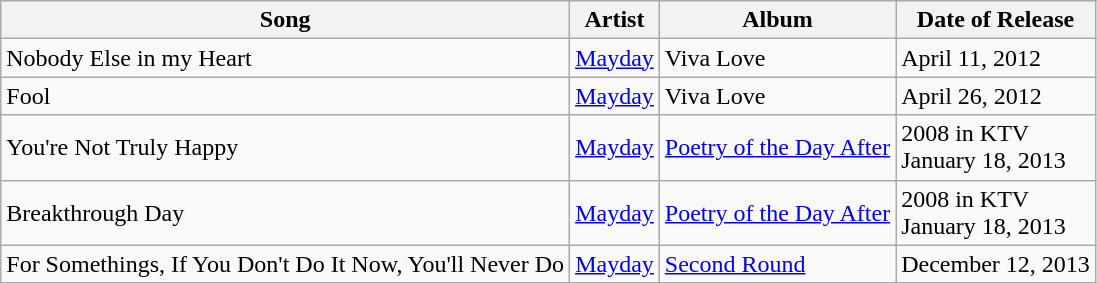<table class="wikitable">
<tr>
<th>Song</th>
<th>Artist</th>
<th>Album</th>
<th>Date of Release</th>
</tr>
<tr>
<td>Nobody Else in my Heart</td>
<td><a href='#'>Mayday</a></td>
<td>Viva Love</td>
<td>April 11, 2012</td>
</tr>
<tr>
<td>Fool</td>
<td><a href='#'>Mayday</a></td>
<td>Viva Love</td>
<td>April 26, 2012</td>
</tr>
<tr>
<td>You're Not Truly Happy</td>
<td><a href='#'>Mayday</a></td>
<td><a href='#'>Poetry of the Day After</a></td>
<td>2008 in KTV<br>January 18, 2013</td>
</tr>
<tr>
<td>Breakthrough Day</td>
<td><a href='#'>Mayday</a></td>
<td><a href='#'>Poetry of the Day After</a></td>
<td>2008 in KTV<br>January 18, 2013</td>
</tr>
<tr>
<td>For Somethings, If You Don't Do It Now, You'll Never Do</td>
<td><a href='#'>Mayday</a></td>
<td><a href='#'>Second Round</a></td>
<td>December 12, 2013</td>
</tr>
</table>
